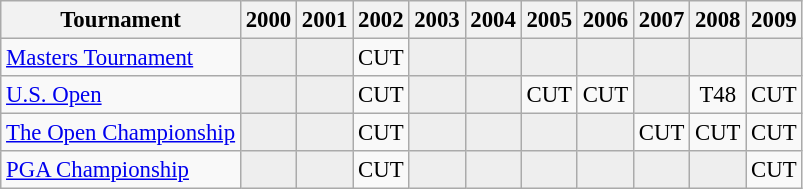<table class="wikitable" style="font-size:95%;text-align:center;">
<tr>
<th>Tournament</th>
<th>2000</th>
<th>2001</th>
<th>2002</th>
<th>2003</th>
<th>2004</th>
<th>2005</th>
<th>2006</th>
<th>2007</th>
<th>2008</th>
<th>2009</th>
</tr>
<tr>
<td align=left><a href='#'>Masters Tournament</a></td>
<td style="background:#eeeeee;"></td>
<td style="background:#eeeeee;"></td>
<td>CUT</td>
<td style="background:#eeeeee;"></td>
<td style="background:#eeeeee;"></td>
<td style="background:#eeeeee;"></td>
<td style="background:#eeeeee;"></td>
<td style="background:#eeeeee;"></td>
<td style="background:#eeeeee;"></td>
<td style="background:#eeeeee;"></td>
</tr>
<tr>
<td align=left><a href='#'>U.S. Open</a></td>
<td style="background:#eeeeee;"></td>
<td style="background:#eeeeee;"></td>
<td>CUT</td>
<td style="background:#eeeeee;"></td>
<td style="background:#eeeeee;"></td>
<td>CUT</td>
<td>CUT</td>
<td style="background:#eeeeee;"></td>
<td>T48</td>
<td>CUT</td>
</tr>
<tr>
<td align=left><a href='#'>The Open Championship</a></td>
<td style="background:#eeeeee;"></td>
<td style="background:#eeeeee;"></td>
<td>CUT</td>
<td style="background:#eeeeee;"></td>
<td style="background:#eeeeee;"></td>
<td style="background:#eeeeee;"></td>
<td style="background:#eeeeee;"></td>
<td>CUT</td>
<td>CUT</td>
<td>CUT</td>
</tr>
<tr>
<td align=left><a href='#'>PGA Championship</a></td>
<td style="background:#eeeeee;"></td>
<td style="background:#eeeeee;"></td>
<td>CUT</td>
<td style="background:#eeeeee;"></td>
<td style="background:#eeeeee;"></td>
<td style="background:#eeeeee;"></td>
<td style="background:#eeeeee;"></td>
<td style="background:#eeeeee;"></td>
<td style="background:#eeeeee;"></td>
<td>CUT</td>
</tr>
</table>
